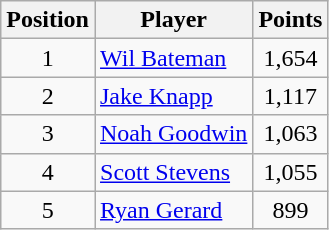<table class=wikitable>
<tr>
<th>Position</th>
<th>Player</th>
<th>Points</th>
</tr>
<tr>
<td align=center>1</td>
<td> <a href='#'>Wil Bateman</a></td>
<td align=center>1,654</td>
</tr>
<tr>
<td align=center>2</td>
<td> <a href='#'>Jake Knapp</a></td>
<td align=center>1,117</td>
</tr>
<tr>
<td align=center>3</td>
<td> <a href='#'>Noah Goodwin</a></td>
<td align=center>1,063</td>
</tr>
<tr>
<td align=center>4</td>
<td> <a href='#'>Scott Stevens</a></td>
<td align=center>1,055</td>
</tr>
<tr>
<td align=center>5</td>
<td> <a href='#'>Ryan Gerard</a></td>
<td align=center>899</td>
</tr>
</table>
